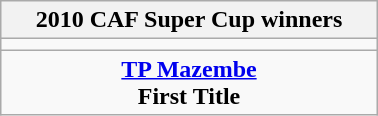<table class="wikitable" style="margin: 0 auto; width: 20%;">
<tr>
<th>2010 CAF Super Cup winners</th>
</tr>
<tr>
<td align=center></td>
</tr>
<tr>
<td align=center><strong><a href='#'>TP Mazembe</a></strong><br><strong>First Title</strong> <br></td>
</tr>
</table>
